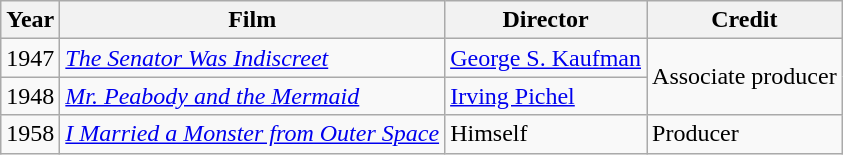<table class="wikitable">
<tr>
<th>Year</th>
<th>Film</th>
<th>Director</th>
<th>Credit</th>
</tr>
<tr>
<td>1947</td>
<td><em><a href='#'>The Senator Was Indiscreet</a></em></td>
<td><a href='#'>George S. Kaufman</a></td>
<td rowspan=2>Associate producer</td>
</tr>
<tr>
<td>1948</td>
<td><em><a href='#'>Mr. Peabody and the Mermaid</a></em></td>
<td><a href='#'>Irving Pichel</a></td>
</tr>
<tr>
<td>1958</td>
<td><em><a href='#'>I Married a Monster from Outer Space</a></em></td>
<td>Himself</td>
<td>Producer</td>
</tr>
</table>
